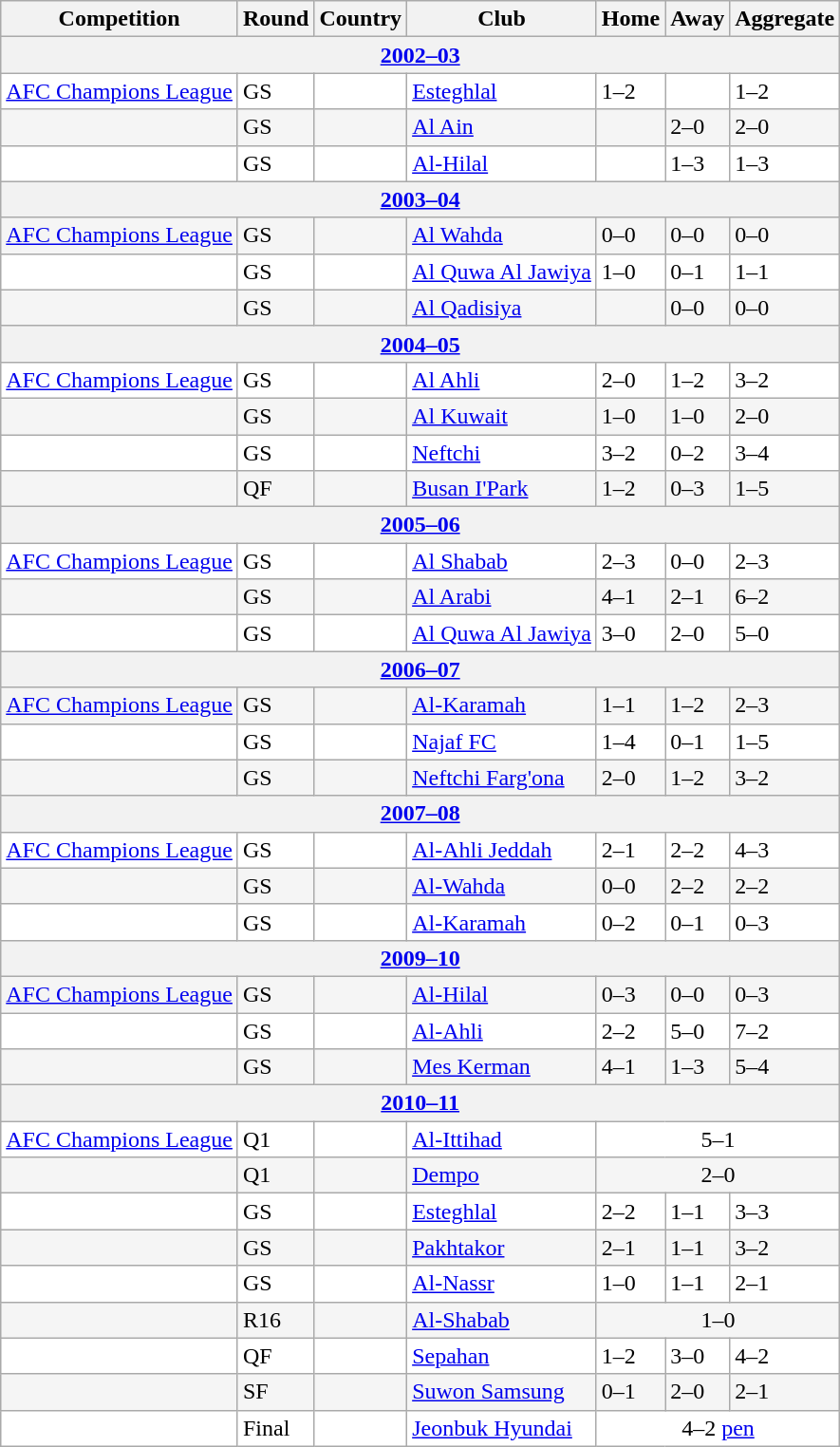<table class="wikitable collapsible">
<tr>
<th>Competition</th>
<th>Round</th>
<th>Country</th>
<th>Club</th>
<th>Home</th>
<th>Away</th>
<th>Aggregate</th>
</tr>
<tr>
<th colspan="7"><a href='#'>2002–03</a></th>
</tr>
<tr style="background:#FFFFFF;">
<td><a href='#'>AFC Champions League</a></td>
<td>GS</td>
<td></td>
<td><a href='#'>Esteghlal</a></td>
<td>1–2</td>
<td></td>
<td>1–2</td>
</tr>
<tr style="background:#F5F5F5;">
<td></td>
<td>GS</td>
<td></td>
<td><a href='#'>Al Ain</a></td>
<td></td>
<td>2–0</td>
<td>2–0</td>
</tr>
<tr style="background:#FFFFFF;">
<td></td>
<td>GS</td>
<td></td>
<td><a href='#'>Al-Hilal</a></td>
<td></td>
<td>1–3</td>
<td>1–3</td>
</tr>
<tr>
<th colspan="7"><a href='#'>2003–04</a></th>
</tr>
<tr style="background:#F5F5F5;">
<td><a href='#'>AFC Champions League</a></td>
<td>GS</td>
<td></td>
<td><a href='#'>Al Wahda</a></td>
<td>0–0</td>
<td>0–0</td>
<td>0–0</td>
</tr>
<tr style="background:#FFFFFF;">
<td></td>
<td>GS</td>
<td></td>
<td><a href='#'>Al Quwa Al Jawiya</a></td>
<td>1–0</td>
<td>0–1</td>
<td>1–1</td>
</tr>
<tr style="background:#F5F5F5;">
<td></td>
<td>GS</td>
<td></td>
<td><a href='#'>Al Qadisiya</a></td>
<td></td>
<td>0–0</td>
<td>0–0</td>
</tr>
<tr>
<th colspan="7"><a href='#'>2004–05</a></th>
</tr>
<tr style="background:#FFFFFF;">
<td><a href='#'>AFC Champions League</a></td>
<td>GS</td>
<td></td>
<td><a href='#'>Al Ahli</a></td>
<td>2–0</td>
<td>1–2</td>
<td>3–2</td>
</tr>
<tr style="background:#F5F5F5;">
<td></td>
<td>GS</td>
<td></td>
<td><a href='#'>Al Kuwait</a></td>
<td>1–0</td>
<td>1–0</td>
<td>2–0</td>
</tr>
<tr style="background:#FFFFFF;">
<td></td>
<td>GS</td>
<td></td>
<td><a href='#'>Neftchi</a></td>
<td>3–2</td>
<td>0–2</td>
<td>3–4</td>
</tr>
<tr style="background:#F5F5F5;">
<td></td>
<td>QF</td>
<td></td>
<td><a href='#'>Busan I'Park</a></td>
<td>1–2</td>
<td>0–3</td>
<td>1–5</td>
</tr>
<tr>
<th colspan="7"><a href='#'>2005–06</a></th>
</tr>
<tr style="background:#FFFFFF;">
<td><a href='#'>AFC Champions League</a></td>
<td>GS</td>
<td></td>
<td><a href='#'>Al Shabab</a></td>
<td>2–3</td>
<td>0–0</td>
<td>2–3</td>
</tr>
<tr style="background:#F5F5F5;">
<td></td>
<td>GS</td>
<td></td>
<td><a href='#'>Al Arabi</a></td>
<td>4–1</td>
<td>2–1</td>
<td>6–2</td>
</tr>
<tr style="background:#FFFFFF;">
<td></td>
<td>GS</td>
<td></td>
<td><a href='#'>Al Quwa Al Jawiya</a></td>
<td>3–0</td>
<td>2–0</td>
<td>5–0</td>
</tr>
<tr>
<th colspan="7"><a href='#'>2006–07</a></th>
</tr>
<tr style="background:#F5F5F5;">
<td><a href='#'>AFC Champions League</a></td>
<td>GS</td>
<td></td>
<td><a href='#'>Al-Karamah</a></td>
<td>1–1</td>
<td>1–2</td>
<td>2–3</td>
</tr>
<tr style="background:#FFFFFF;">
<td></td>
<td>GS</td>
<td></td>
<td><a href='#'>Najaf FC</a></td>
<td>1–4</td>
<td>0–1</td>
<td>1–5</td>
</tr>
<tr style="background:#F5F5F5;">
<td></td>
<td>GS</td>
<td></td>
<td><a href='#'>Neftchi Farg'ona</a></td>
<td>2–0</td>
<td>1–2</td>
<td>3–2</td>
</tr>
<tr>
<th colspan="7"><a href='#'>2007–08</a></th>
</tr>
<tr style="background:#FFFFFF;">
<td><a href='#'>AFC Champions League</a></td>
<td>GS</td>
<td></td>
<td><a href='#'>Al-Ahli Jeddah</a></td>
<td>2–1</td>
<td>2–2</td>
<td>4–3</td>
</tr>
<tr style="background:#F5F5F5;">
<td></td>
<td>GS</td>
<td></td>
<td><a href='#'>Al-Wahda</a></td>
<td>0–0</td>
<td>2–2</td>
<td>2–2</td>
</tr>
<tr style="background:#FFFFFF;">
<td></td>
<td>GS</td>
<td></td>
<td><a href='#'>Al-Karamah</a></td>
<td>0–2</td>
<td>0–1</td>
<td>0–3</td>
</tr>
<tr>
<th colspan="7"><a href='#'>2009–10</a></th>
</tr>
<tr style="background:#F5F5F5;">
<td><a href='#'>AFC Champions League</a></td>
<td>GS</td>
<td></td>
<td><a href='#'>Al-Hilal</a></td>
<td>0–3</td>
<td>0–0</td>
<td>0–3</td>
</tr>
<tr style="background:#FFFFFF;">
<td></td>
<td>GS</td>
<td></td>
<td><a href='#'>Al-Ahli</a></td>
<td>2–2</td>
<td>5–0</td>
<td>7–2</td>
</tr>
<tr style="background:#F5F5F5;">
<td></td>
<td>GS</td>
<td></td>
<td><a href='#'>Mes Kerman</a></td>
<td>4–1</td>
<td>1–3</td>
<td>5–4</td>
</tr>
<tr>
<th colspan="7"><a href='#'>2010–11</a></th>
</tr>
<tr style="background:#FFFFFF;">
<td><a href='#'>AFC Champions League</a></td>
<td>Q1</td>
<td></td>
<td><a href='#'>Al-Ittihad</a></td>
<td colspan="3" align=center>5–1</td>
</tr>
<tr style="background:#F5F5F5;">
<td></td>
<td>Q1</td>
<td></td>
<td><a href='#'>Dempo</a></td>
<td colspan="3" align=center>2–0</td>
</tr>
<tr style="background:#FFFFFF;">
<td></td>
<td>GS</td>
<td></td>
<td><a href='#'>Esteghlal</a></td>
<td>2–2</td>
<td>1–1</td>
<td>3–3</td>
</tr>
<tr style="background:#F5F5F5;">
<td></td>
<td>GS</td>
<td></td>
<td><a href='#'>Pakhtakor</a></td>
<td>2–1</td>
<td>1–1</td>
<td>3–2</td>
</tr>
<tr style="background:#FFFFFF;">
<td></td>
<td>GS</td>
<td></td>
<td><a href='#'>Al-Nassr</a></td>
<td>1–0</td>
<td>1–1</td>
<td>2–1</td>
</tr>
<tr style="background:#F5F5F5;">
<td></td>
<td>R16</td>
<td></td>
<td><a href='#'>Al-Shabab</a></td>
<td colspan="3" align=center>1–0</td>
</tr>
<tr style="background:#FFFFFF;">
<td></td>
<td>QF</td>
<td></td>
<td><a href='#'>Sepahan</a></td>
<td>1–2</td>
<td>3–0</td>
<td>4–2</td>
</tr>
<tr style="background:#F5F5F5;">
<td></td>
<td>SF</td>
<td></td>
<td><a href='#'>Suwon Samsung</a></td>
<td>0–1</td>
<td>2–0</td>
<td>2–1</td>
</tr>
<tr style="background:#FFFFFF;">
<td></td>
<td>Final</td>
<td></td>
<td><a href='#'>Jeonbuk Hyundai</a></td>
<td colspan="3" align=center>4–2 <a href='#'>pen</a></td>
</tr>
</table>
